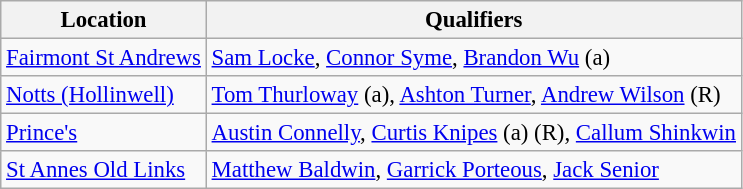<table class=wikitable style=font-size:95%>
<tr>
<th>Location</th>
<th>Qualifiers</th>
</tr>
<tr>
<td><a href='#'>Fairmont St Andrews</a></td>
<td><a href='#'>Sam Locke</a>, <a href='#'>Connor Syme</a>, <a href='#'>Brandon Wu</a> (a)</td>
</tr>
<tr>
<td><a href='#'>Notts (Hollinwell)</a></td>
<td><a href='#'>Tom Thurloway</a> (a), <a href='#'>Ashton Turner</a>, <a href='#'>Andrew Wilson</a> (R)</td>
</tr>
<tr>
<td><a href='#'>Prince's</a></td>
<td><a href='#'>Austin Connelly</a>, <a href='#'>Curtis Knipes</a> (a) (R), <a href='#'>Callum Shinkwin</a></td>
</tr>
<tr>
<td><a href='#'>St Annes Old Links</a></td>
<td><a href='#'>Matthew Baldwin</a>, <a href='#'>Garrick Porteous</a>, <a href='#'>Jack Senior</a></td>
</tr>
</table>
